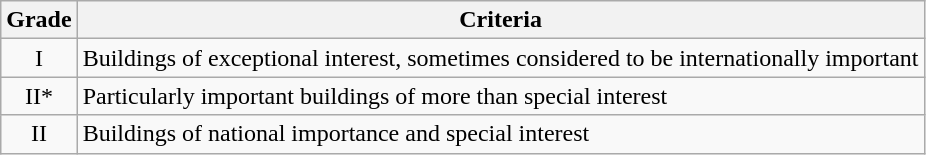<table class="wikitable">
<tr>
<th>Grade</th>
<th>Criteria</th>
</tr>
<tr>
<td align="center" >I</td>
<td>Buildings of exceptional interest, sometimes considered to be internationally important</td>
</tr>
<tr>
<td align="center" >II*</td>
<td>Particularly important buildings of more than special interest</td>
</tr>
<tr>
<td align="center" >II</td>
<td>Buildings of national importance and special interest</td>
</tr>
</table>
